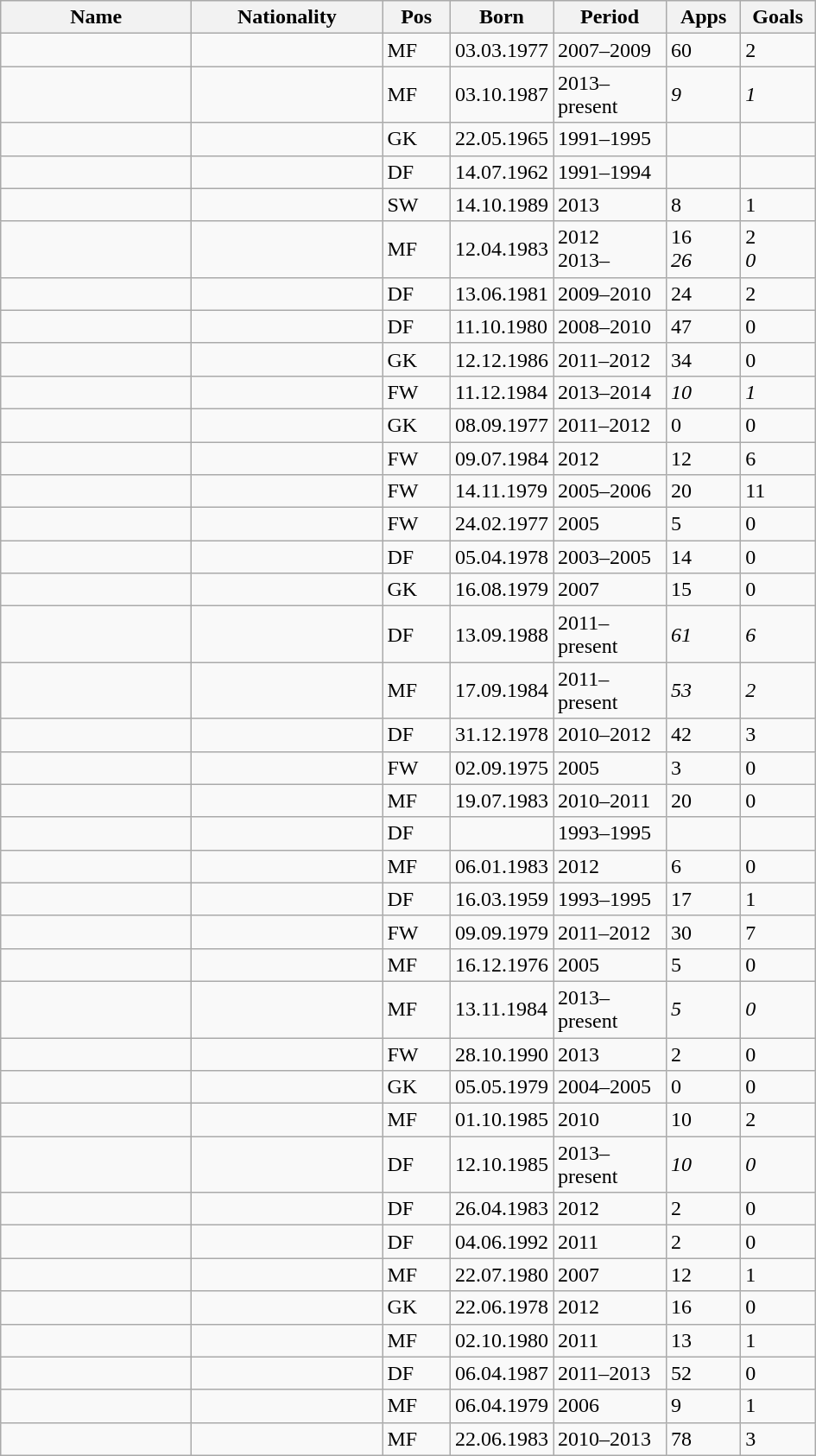<table class="wikitable sortable">
<tr>
<th width="140px">Name</th>
<th width="140px">Nationality</th>
<th width="45px">Pos</th>
<th width="65px">Born</th>
<th width="80px">Period</th>
<th width="50px">Apps</th>
<th width="50px">Goals</th>
</tr>
<tr>
<td></td>
<td></td>
<td>MF</td>
<td>03.03.1977</td>
<td>2007–2009</td>
<td>60</td>
<td>2</td>
</tr>
<tr>
<td></td>
<td></td>
<td>MF</td>
<td>03.10.1987</td>
<td>2013–present</td>
<td><em>9</em></td>
<td><em>1</em></td>
</tr>
<tr>
<td></td>
<td></td>
<td>GK</td>
<td>22.05.1965</td>
<td>1991–1995</td>
<td></td>
<td></td>
</tr>
<tr>
<td></td>
<td></td>
<td>DF</td>
<td>14.07.1962</td>
<td>1991–1994</td>
<td></td>
<td></td>
</tr>
<tr>
<td></td>
<td></td>
<td>SW</td>
<td>14.10.1989</td>
<td>2013</td>
<td>8</td>
<td>1</td>
</tr>
<tr>
<td></td>
<td></td>
<td>MF</td>
<td>12.04.1983</td>
<td>2012<br>2013–</td>
<td>16<br><em>26</em></td>
<td>2<br><em>0</em></td>
</tr>
<tr>
<td></td>
<td></td>
<td>DF</td>
<td>13.06.1981</td>
<td>2009–2010</td>
<td>24</td>
<td>2</td>
</tr>
<tr>
<td></td>
<td></td>
<td>DF</td>
<td>11.10.1980</td>
<td>2008–2010</td>
<td>47</td>
<td>0</td>
</tr>
<tr>
<td></td>
<td></td>
<td>GK</td>
<td>12.12.1986</td>
<td>2011–2012</td>
<td>34</td>
<td>0</td>
</tr>
<tr>
<td></td>
<td></td>
<td>FW</td>
<td>11.12.1984</td>
<td>2013–2014</td>
<td><em>10</em></td>
<td><em>1</em></td>
</tr>
<tr>
<td></td>
<td></td>
<td>GK</td>
<td>08.09.1977</td>
<td>2011–2012</td>
<td>0</td>
<td>0</td>
</tr>
<tr>
<td></td>
<td></td>
<td>FW</td>
<td>09.07.1984</td>
<td>2012</td>
<td>12</td>
<td>6</td>
</tr>
<tr>
<td></td>
<td></td>
<td>FW</td>
<td>14.11.1979</td>
<td>2005–2006</td>
<td>20</td>
<td>11</td>
</tr>
<tr>
<td></td>
<td></td>
<td>FW</td>
<td>24.02.1977</td>
<td>2005</td>
<td>5</td>
<td>0</td>
</tr>
<tr>
<td></td>
<td></td>
<td>DF</td>
<td>05.04.1978</td>
<td>2003–2005</td>
<td>14</td>
<td>0</td>
</tr>
<tr>
<td></td>
<td></td>
<td>GK</td>
<td>16.08.1979</td>
<td>2007</td>
<td>15</td>
<td>0</td>
</tr>
<tr>
<td></td>
<td></td>
<td>DF</td>
<td>13.09.1988</td>
<td>2011–present</td>
<td><em>61</em></td>
<td><em>6</em></td>
</tr>
<tr>
<td></td>
<td></td>
<td>MF</td>
<td>17.09.1984</td>
<td>2011–present</td>
<td><em>53</em></td>
<td><em>2</em></td>
</tr>
<tr>
<td></td>
<td></td>
<td>DF</td>
<td>31.12.1978</td>
<td>2010–2012</td>
<td>42</td>
<td>3</td>
</tr>
<tr>
<td></td>
<td></td>
<td>FW</td>
<td>02.09.1975</td>
<td>2005</td>
<td>3</td>
<td>0</td>
</tr>
<tr>
<td></td>
<td></td>
<td>MF</td>
<td>19.07.1983</td>
<td>2010–2011</td>
<td>20</td>
<td>0</td>
</tr>
<tr>
<td></td>
<td></td>
<td>DF</td>
<td></td>
<td>1993–1995</td>
<td></td>
<td></td>
</tr>
<tr>
<td></td>
<td></td>
<td>MF</td>
<td>06.01.1983</td>
<td>2012</td>
<td>6</td>
<td>0</td>
</tr>
<tr>
<td></td>
<td></td>
<td>DF</td>
<td>16.03.1959</td>
<td>1993–1995</td>
<td>17</td>
<td>1</td>
</tr>
<tr>
<td></td>
<td></td>
<td>FW</td>
<td>09.09.1979</td>
<td>2011–2012</td>
<td>30</td>
<td>7</td>
</tr>
<tr>
<td></td>
<td></td>
<td>MF</td>
<td>16.12.1976</td>
<td>2005</td>
<td>5</td>
<td>0</td>
</tr>
<tr>
<td></td>
<td></td>
<td>MF</td>
<td>13.11.1984</td>
<td>2013–present</td>
<td><em>5</em></td>
<td><em>0</em></td>
</tr>
<tr>
<td></td>
<td></td>
<td>FW</td>
<td>28.10.1990</td>
<td>2013</td>
<td>2</td>
<td>0</td>
</tr>
<tr>
<td></td>
<td></td>
<td>GK</td>
<td>05.05.1979</td>
<td>2004–2005</td>
<td>0</td>
<td>0</td>
</tr>
<tr>
<td></td>
<td></td>
<td>MF</td>
<td>01.10.1985</td>
<td>2010</td>
<td>10</td>
<td>2</td>
</tr>
<tr>
<td></td>
<td></td>
<td>DF</td>
<td>12.10.1985</td>
<td>2013–present</td>
<td><em>10</em></td>
<td><em>0</em></td>
</tr>
<tr>
<td></td>
<td></td>
<td>DF</td>
<td>26.04.1983</td>
<td>2012</td>
<td>2</td>
<td>0</td>
</tr>
<tr>
<td></td>
<td></td>
<td>DF</td>
<td>04.06.1992</td>
<td>2011</td>
<td>2</td>
<td>0</td>
</tr>
<tr>
<td></td>
<td></td>
<td>MF</td>
<td>22.07.1980</td>
<td>2007</td>
<td>12</td>
<td>1</td>
</tr>
<tr>
<td></td>
<td></td>
<td>GK</td>
<td>22.06.1978</td>
<td>2012</td>
<td>16</td>
<td>0</td>
</tr>
<tr>
<td></td>
<td></td>
<td>MF</td>
<td>02.10.1980</td>
<td>2011</td>
<td>13</td>
<td>1</td>
</tr>
<tr>
<td></td>
<td></td>
<td>DF</td>
<td>06.04.1987</td>
<td>2011–2013</td>
<td>52</td>
<td>0</td>
</tr>
<tr>
<td></td>
<td></td>
<td>MF</td>
<td>06.04.1979</td>
<td>2006</td>
<td>9</td>
<td>1</td>
</tr>
<tr>
<td></td>
<td></td>
<td>MF</td>
<td>22.06.1983</td>
<td>2010–2013</td>
<td>78</td>
<td>3</td>
</tr>
</table>
